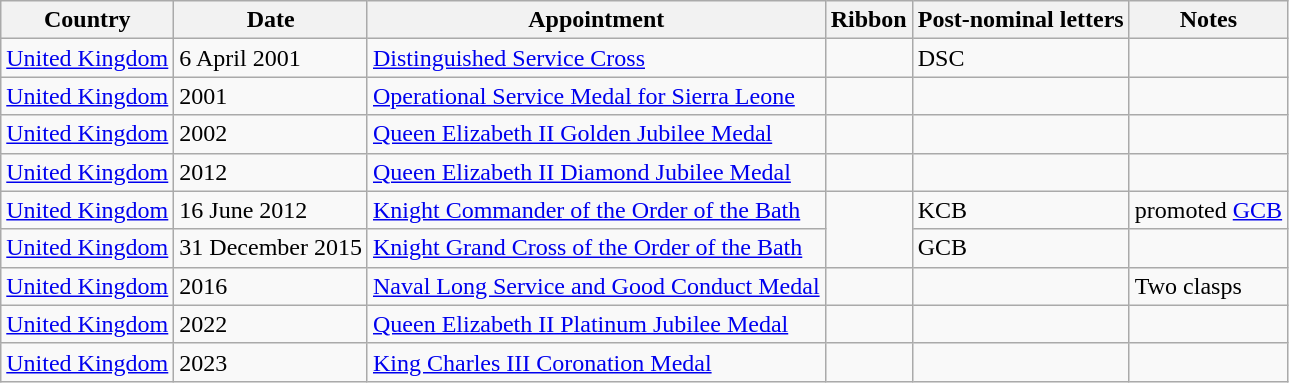<table class="wikitable sortable">
<tr>
<th>Country</th>
<th>Date</th>
<th>Appointment</th>
<th>Ribbon</th>
<th>Post-nominal letters</th>
<th>Notes</th>
</tr>
<tr>
<td><a href='#'>United Kingdom</a></td>
<td>6 April 2001</td>
<td><a href='#'>Distinguished Service Cross</a></td>
<td></td>
<td>DSC</td>
<td></td>
</tr>
<tr>
<td><a href='#'>United Kingdom</a></td>
<td>2001</td>
<td><a href='#'>Operational Service Medal for Sierra Leone</a></td>
<td></td>
<td></td>
<td></td>
</tr>
<tr>
<td><a href='#'>United Kingdom</a></td>
<td>2002</td>
<td><a href='#'>Queen Elizabeth II Golden Jubilee Medal</a></td>
<td></td>
<td></td>
<td></td>
</tr>
<tr>
<td><a href='#'>United Kingdom</a></td>
<td>2012</td>
<td><a href='#'>Queen Elizabeth II Diamond Jubilee Medal</a></td>
<td></td>
<td></td>
<td></td>
</tr>
<tr>
<td><a href='#'>United Kingdom</a></td>
<td>16 June 2012</td>
<td><a href='#'>Knight Commander of the Order of the Bath</a></td>
<td rowspan="2"></td>
<td>KCB</td>
<td> promoted <a href='#'>GCB</a></td>
</tr>
<tr>
<td><a href='#'>United Kingdom</a></td>
<td>31 December 2015</td>
<td><a href='#'>Knight Grand Cross of the Order of the Bath</a></td>
<td>GCB</td>
<td></td>
</tr>
<tr>
<td><a href='#'>United Kingdom</a></td>
<td>2016</td>
<td><a href='#'>Naval Long Service and Good Conduct Medal</a></td>
<td></td>
<td></td>
<td> Two clasps</td>
</tr>
<tr>
<td><a href='#'>United Kingdom</a></td>
<td>2022</td>
<td><a href='#'>Queen Elizabeth II Platinum Jubilee Medal</a></td>
<td></td>
<td></td>
<td></td>
</tr>
<tr>
<td><a href='#'>United Kingdom</a></td>
<td>2023</td>
<td><a href='#'>King Charles III Coronation Medal</a></td>
<td></td>
<td></td>
<td></td>
</tr>
</table>
